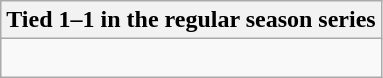<table class="wikitable collapsible collapsed">
<tr>
<th>Tied 1–1 in the regular season series</th>
</tr>
<tr>
<td><br>
</td>
</tr>
</table>
